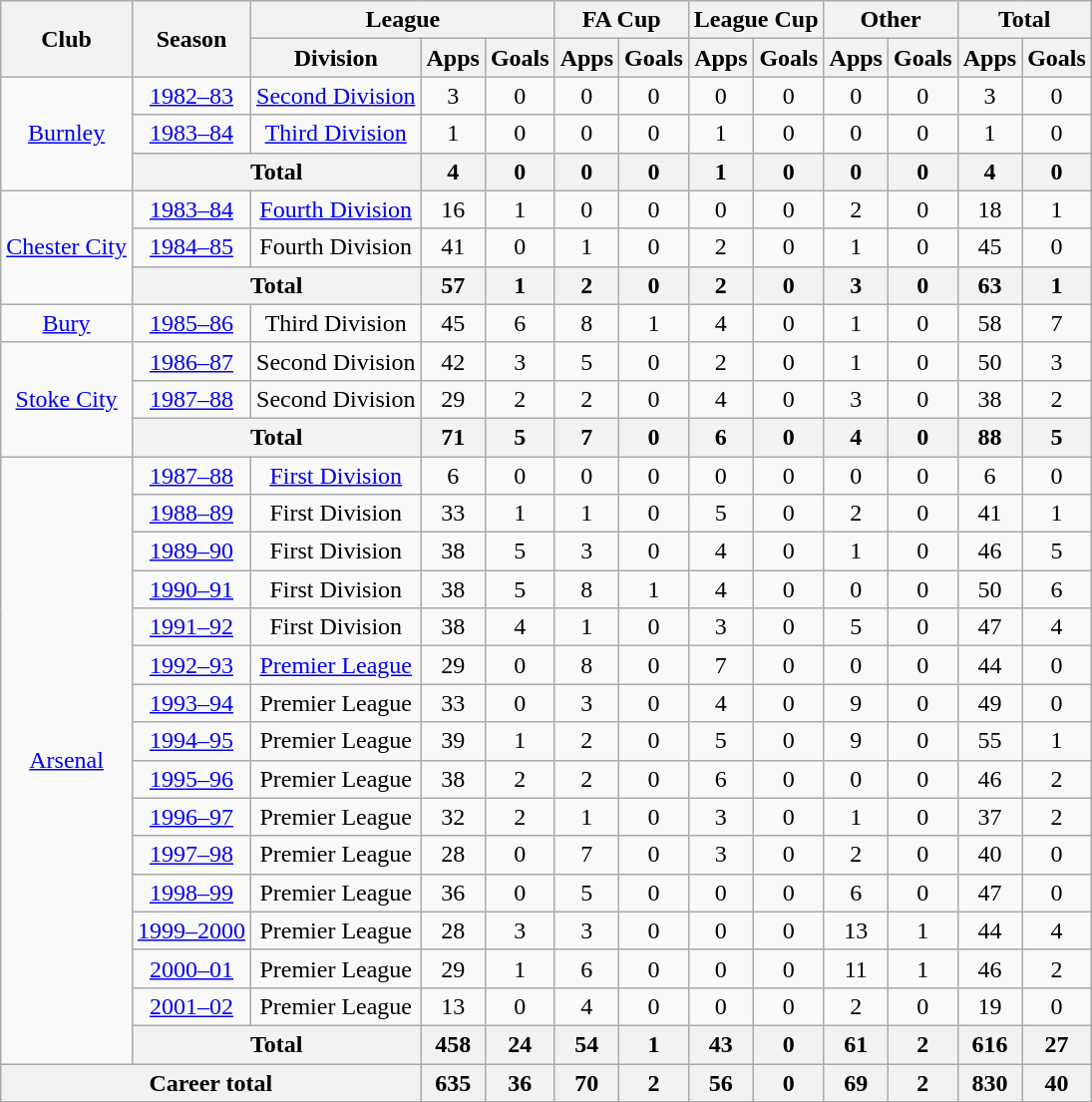<table class="wikitable" style="text-align:center">
<tr>
<th rowspan="2">Club</th>
<th rowspan="2">Season</th>
<th colspan="3">League</th>
<th colspan="2">FA Cup</th>
<th colspan="2">League Cup</th>
<th colspan="2">Other</th>
<th colspan="2">Total</th>
</tr>
<tr>
<th>Division</th>
<th>Apps</th>
<th>Goals</th>
<th>Apps</th>
<th>Goals</th>
<th>Apps</th>
<th>Goals</th>
<th>Apps</th>
<th>Goals</th>
<th>Apps</th>
<th>Goals</th>
</tr>
<tr>
<td rowspan="3"><a href='#'>Burnley</a></td>
<td><a href='#'>1982–83</a></td>
<td><a href='#'>Second Division</a></td>
<td>3</td>
<td>0</td>
<td>0</td>
<td>0</td>
<td>0</td>
<td>0</td>
<td>0</td>
<td>0</td>
<td>3</td>
<td>0</td>
</tr>
<tr>
<td><a href='#'>1983–84</a></td>
<td><a href='#'>Third Division</a></td>
<td>1</td>
<td>0</td>
<td>0</td>
<td>0</td>
<td>1</td>
<td>0</td>
<td>0</td>
<td>0</td>
<td>1</td>
<td>0</td>
</tr>
<tr>
<th colspan="2">Total</th>
<th>4</th>
<th>0</th>
<th>0</th>
<th>0</th>
<th>1</th>
<th>0</th>
<th>0</th>
<th>0</th>
<th>4</th>
<th>0</th>
</tr>
<tr>
<td rowspan="3"><a href='#'>Chester City</a></td>
<td><a href='#'>1983–84</a></td>
<td><a href='#'>Fourth Division</a></td>
<td>16</td>
<td>1</td>
<td>0</td>
<td>0</td>
<td>0</td>
<td>0</td>
<td>2</td>
<td>0</td>
<td>18</td>
<td>1</td>
</tr>
<tr>
<td><a href='#'>1984–85</a></td>
<td>Fourth Division</td>
<td>41</td>
<td>0</td>
<td>1</td>
<td>0</td>
<td>2</td>
<td>0</td>
<td>1</td>
<td>0</td>
<td>45</td>
<td>0</td>
</tr>
<tr>
<th colspan="2">Total</th>
<th>57</th>
<th>1</th>
<th>2</th>
<th>0</th>
<th>2</th>
<th>0</th>
<th>3</th>
<th>0</th>
<th>63</th>
<th>1</th>
</tr>
<tr>
<td><a href='#'>Bury</a></td>
<td><a href='#'>1985–86</a></td>
<td>Third Division</td>
<td>45</td>
<td>6</td>
<td>8</td>
<td>1</td>
<td>4</td>
<td>0</td>
<td>1</td>
<td>0</td>
<td>58</td>
<td>7</td>
</tr>
<tr>
<td rowspan="3"><a href='#'>Stoke City</a></td>
<td><a href='#'>1986–87</a></td>
<td>Second Division</td>
<td>42</td>
<td>3</td>
<td>5</td>
<td>0</td>
<td>2</td>
<td>0</td>
<td>1</td>
<td>0</td>
<td>50</td>
<td>3</td>
</tr>
<tr>
<td><a href='#'>1987–88</a></td>
<td>Second Division</td>
<td>29</td>
<td>2</td>
<td>2</td>
<td>0</td>
<td>4</td>
<td>0</td>
<td>3</td>
<td>0</td>
<td>38</td>
<td>2</td>
</tr>
<tr>
<th colspan="2">Total</th>
<th>71</th>
<th>5</th>
<th>7</th>
<th>0</th>
<th>6</th>
<th>0</th>
<th>4</th>
<th>0</th>
<th>88</th>
<th>5</th>
</tr>
<tr>
<td rowspan="16"><a href='#'>Arsenal</a></td>
<td><a href='#'>1987–88</a></td>
<td><a href='#'>First Division</a></td>
<td>6</td>
<td>0</td>
<td>0</td>
<td>0</td>
<td>0</td>
<td>0</td>
<td>0</td>
<td>0</td>
<td>6</td>
<td>0</td>
</tr>
<tr>
<td><a href='#'>1988–89</a></td>
<td>First Division</td>
<td>33</td>
<td>1</td>
<td>1</td>
<td>0</td>
<td>5</td>
<td>0</td>
<td>2</td>
<td>0</td>
<td>41</td>
<td>1</td>
</tr>
<tr>
<td><a href='#'>1989–90</a></td>
<td>First Division</td>
<td>38</td>
<td>5</td>
<td>3</td>
<td>0</td>
<td>4</td>
<td>0</td>
<td>1</td>
<td>0</td>
<td>46</td>
<td>5</td>
</tr>
<tr>
<td><a href='#'>1990–91</a></td>
<td>First Division</td>
<td>38</td>
<td>5</td>
<td>8</td>
<td>1</td>
<td>4</td>
<td>0</td>
<td>0</td>
<td>0</td>
<td>50</td>
<td>6</td>
</tr>
<tr>
<td><a href='#'>1991–92</a></td>
<td>First Division</td>
<td>38</td>
<td>4</td>
<td>1</td>
<td>0</td>
<td>3</td>
<td>0</td>
<td>5</td>
<td>0</td>
<td>47</td>
<td>4</td>
</tr>
<tr>
<td><a href='#'>1992–93</a></td>
<td><a href='#'>Premier League</a></td>
<td>29</td>
<td>0</td>
<td>8</td>
<td>0</td>
<td>7</td>
<td>0</td>
<td>0</td>
<td>0</td>
<td>44</td>
<td>0</td>
</tr>
<tr>
<td><a href='#'>1993–94</a></td>
<td>Premier League</td>
<td>33</td>
<td>0</td>
<td>3</td>
<td>0</td>
<td>4</td>
<td>0</td>
<td>9</td>
<td>0</td>
<td>49</td>
<td>0</td>
</tr>
<tr>
<td><a href='#'>1994–95</a></td>
<td>Premier League</td>
<td>39</td>
<td>1</td>
<td>2</td>
<td>0</td>
<td>5</td>
<td>0</td>
<td>9</td>
<td>0</td>
<td>55</td>
<td>1</td>
</tr>
<tr>
<td><a href='#'>1995–96</a></td>
<td>Premier League</td>
<td>38</td>
<td>2</td>
<td>2</td>
<td>0</td>
<td>6</td>
<td>0</td>
<td>0</td>
<td>0</td>
<td>46</td>
<td>2</td>
</tr>
<tr>
<td><a href='#'>1996–97</a></td>
<td>Premier League</td>
<td>32</td>
<td>2</td>
<td>1</td>
<td>0</td>
<td>3</td>
<td>0</td>
<td>1</td>
<td>0</td>
<td>37</td>
<td>2</td>
</tr>
<tr>
<td><a href='#'>1997–98</a></td>
<td>Premier League</td>
<td>28</td>
<td>0</td>
<td>7</td>
<td>0</td>
<td>3</td>
<td>0</td>
<td>2</td>
<td>0</td>
<td>40</td>
<td>0</td>
</tr>
<tr>
<td><a href='#'>1998–99</a></td>
<td>Premier League</td>
<td>36</td>
<td>0</td>
<td>5</td>
<td>0</td>
<td>0</td>
<td>0</td>
<td>6</td>
<td>0</td>
<td>47</td>
<td>0</td>
</tr>
<tr>
<td><a href='#'>1999–2000</a></td>
<td>Premier League</td>
<td>28</td>
<td>3</td>
<td>3</td>
<td>0</td>
<td>0</td>
<td>0</td>
<td>13</td>
<td>1</td>
<td>44</td>
<td>4</td>
</tr>
<tr>
<td><a href='#'>2000–01</a></td>
<td>Premier League</td>
<td>29</td>
<td>1</td>
<td>6</td>
<td>0</td>
<td>0</td>
<td>0</td>
<td>11</td>
<td>1</td>
<td>46</td>
<td>2</td>
</tr>
<tr>
<td><a href='#'>2001–02</a></td>
<td>Premier League</td>
<td>13</td>
<td>0</td>
<td>4</td>
<td>0</td>
<td>0</td>
<td>0</td>
<td>2</td>
<td>0</td>
<td>19</td>
<td>0</td>
</tr>
<tr>
<th colspan="2">Total</th>
<th>458</th>
<th>24</th>
<th>54</th>
<th>1</th>
<th>43</th>
<th>0</th>
<th>61</th>
<th>2</th>
<th>616</th>
<th>27</th>
</tr>
<tr>
<th colspan="3">Career total</th>
<th>635</th>
<th>36</th>
<th>70</th>
<th>2</th>
<th>56</th>
<th>0</th>
<th>69</th>
<th>2</th>
<th>830</th>
<th>40</th>
</tr>
</table>
